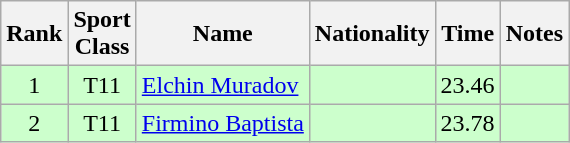<table class="wikitable sortable" style="text-align:center">
<tr>
<th>Rank</th>
<th>Sport<br>Class</th>
<th>Name</th>
<th>Nationality</th>
<th>Time</th>
<th>Notes</th>
</tr>
<tr bgcolor=ccffcc>
<td>1</td>
<td>T11</td>
<td align=left><a href='#'>Elchin Muradov</a></td>
<td align=left></td>
<td>23.46</td>
<td></td>
</tr>
<tr bgcolor=ccffcc>
<td>2</td>
<td>T11</td>
<td align=left><a href='#'>Firmino Baptista</a></td>
<td align=left></td>
<td>23.78</td>
<td></td>
</tr>
</table>
